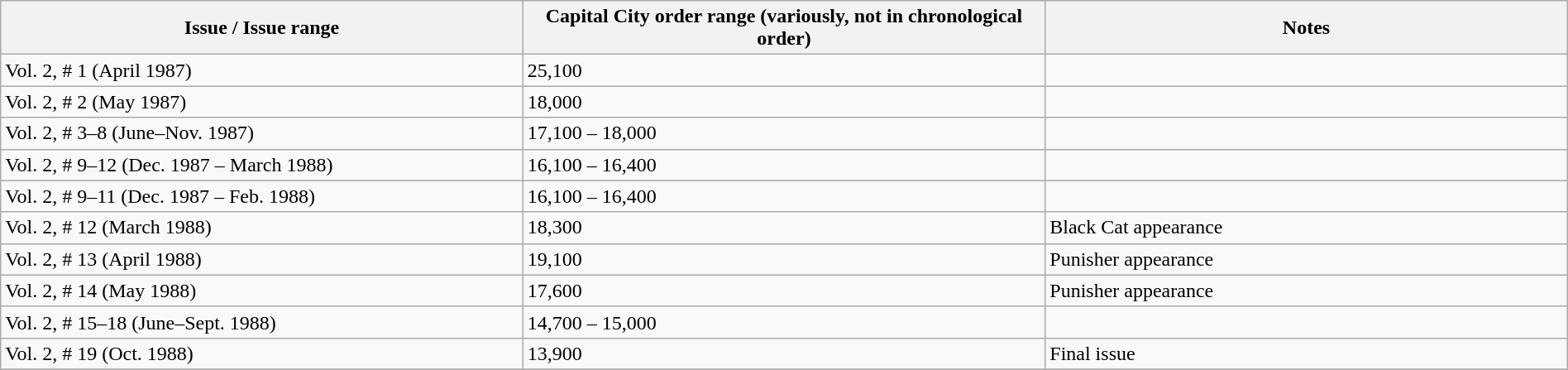<table class="wikitable" width=100%>
<tr>
<th width=30%>Issue / Issue range</th>
<th width=30%>Capital City order range (variously, not in chronological order)</th>
<th width=30%>Notes</th>
</tr>
<tr>
<td>Vol. 2, # 1 (April 1987)</td>
<td>25,100</td>
<td></td>
</tr>
<tr>
<td>Vol. 2, # 2 (May 1987)</td>
<td>18,000</td>
<td></td>
</tr>
<tr>
<td>Vol. 2, # 3–8 (June–Nov. 1987)</td>
<td>17,100 – 18,000</td>
<td></td>
</tr>
<tr>
<td>Vol. 2, # 9–12 (Dec. 1987 – March 1988)</td>
<td>16,100 – 16,400</td>
<td></td>
</tr>
<tr>
<td>Vol. 2, # 9–11 (Dec. 1987 – Feb. 1988)</td>
<td>16,100 – 16,400</td>
<td></td>
</tr>
<tr>
<td>Vol. 2, # 12 (March 1988)</td>
<td>18,300</td>
<td>Black Cat appearance</td>
</tr>
<tr>
<td>Vol. 2, # 13 (April 1988)</td>
<td>19,100</td>
<td>Punisher appearance</td>
</tr>
<tr>
<td>Vol. 2, # 14 (May 1988)</td>
<td>17,600</td>
<td>Punisher appearance</td>
</tr>
<tr>
<td>Vol. 2, # 15–18 (June–Sept. 1988)</td>
<td>14,700 – 15,000</td>
<td></td>
</tr>
<tr>
<td>Vol. 2, # 19 (Oct. 1988)</td>
<td>13,900</td>
<td>Final issue</td>
</tr>
<tr>
</tr>
</table>
